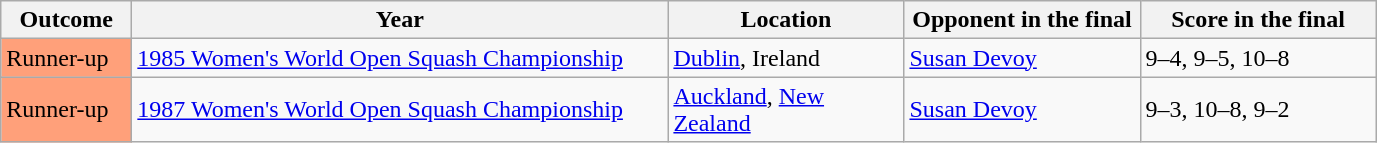<table class="sortable wikitable">
<tr>
<th width="80">Outcome</th>
<th width="350">Year</th>
<th width="150">Location</th>
<th width="150">Opponent in the final</th>
<th width="150">Score in the final</th>
</tr>
<tr>
<td bgcolor="FFA07A">Runner-up</td>
<td><a href='#'>1985 Women's World Open Squash Championship</a></td>
<td><a href='#'>Dublin</a>, Ireland</td>
<td> <a href='#'>Susan Devoy</a></td>
<td>9–4, 9–5, 10–8</td>
</tr>
<tr>
<td bgcolor="FFA07A">Runner-up</td>
<td><a href='#'>1987 Women's World Open Squash Championship</a></td>
<td><a href='#'>Auckland</a>, <a href='#'>New Zealand</a></td>
<td> <a href='#'>Susan Devoy</a></td>
<td>9–3, 10–8, 9–2</td>
</tr>
</table>
